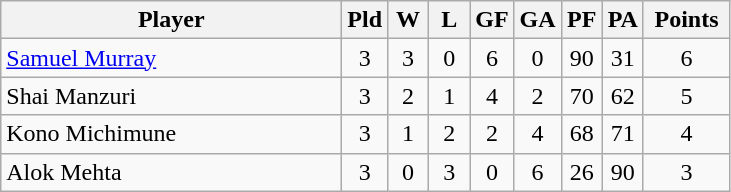<table class=wikitable style="text-align:center">
<tr>
<th width=220>Player</th>
<th width=20>Pld</th>
<th width=20>W</th>
<th width=20>L</th>
<th width=20>GF</th>
<th width=20>GA</th>
<th width=20>PF</th>
<th width=20>PA</th>
<th width=50>Points</th>
</tr>
<tr>
<td align=left> <a href='#'>Samuel Murray</a></td>
<td>3</td>
<td>3</td>
<td>0</td>
<td>6</td>
<td>0</td>
<td>90</td>
<td>31</td>
<td>6</td>
</tr>
<tr>
<td align=left> Shai Manzuri</td>
<td>3</td>
<td>2</td>
<td>1</td>
<td>4</td>
<td>2</td>
<td>70</td>
<td>62</td>
<td>5</td>
</tr>
<tr>
<td align=left> Kono Michimune</td>
<td>3</td>
<td>1</td>
<td>2</td>
<td>2</td>
<td>4</td>
<td>68</td>
<td>71</td>
<td>4</td>
</tr>
<tr>
<td align=left> Alok Mehta</td>
<td>3</td>
<td>0</td>
<td>3</td>
<td>0</td>
<td>6</td>
<td>26</td>
<td>90</td>
<td>3</td>
</tr>
</table>
